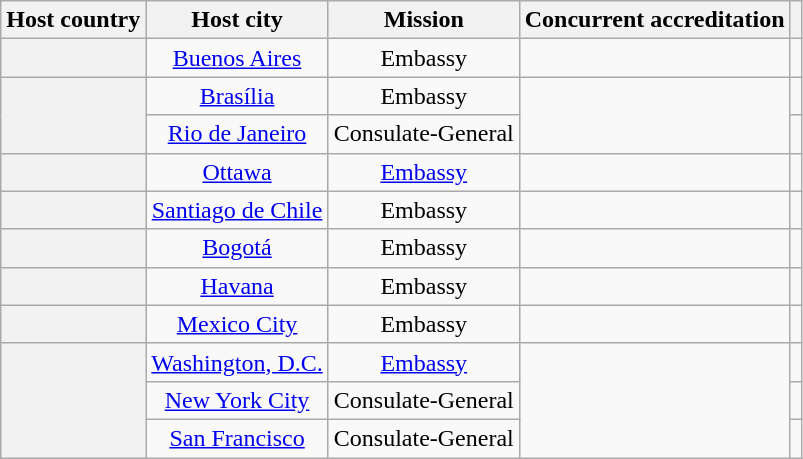<table class="wikitable plainrowheaders" style="text-align:center;">
<tr>
<th scope="col">Host country</th>
<th scope="col">Host city</th>
<th scope="col">Mission</th>
<th scope="col">Concurrent accreditation</th>
<th scope="col"></th>
</tr>
<tr>
<th scope="row"></th>
<td><a href='#'>Buenos Aires</a></td>
<td>Embassy</td>
<td></td>
<td></td>
</tr>
<tr>
<th scope="row" rowspan="2"></th>
<td><a href='#'>Brasília</a></td>
<td>Embassy</td>
<td rowspan="2"></td>
<td></td>
</tr>
<tr>
<td><a href='#'>Rio de Janeiro</a></td>
<td>Consulate-General</td>
<td></td>
</tr>
<tr>
<th scope="row"></th>
<td><a href='#'>Ottawa</a></td>
<td><a href='#'>Embassy</a></td>
<td></td>
<td></td>
</tr>
<tr>
<th scope="row"></th>
<td><a href='#'>Santiago de Chile</a></td>
<td>Embassy</td>
<td></td>
<td></td>
</tr>
<tr>
<th scope="row"></th>
<td><a href='#'>Bogotá</a></td>
<td>Embassy</td>
<td></td>
<td></td>
</tr>
<tr>
<th scope="row"></th>
<td><a href='#'>Havana</a></td>
<td>Embassy</td>
<td></td>
<td></td>
</tr>
<tr>
<th scope="row"></th>
<td><a href='#'>Mexico City</a></td>
<td>Embassy</td>
<td></td>
<td></td>
</tr>
<tr>
<th scope="row" rowspan="3"></th>
<td><a href='#'>Washington, D.C.</a></td>
<td><a href='#'>Embassy</a></td>
<td rowspan="3"></td>
<td></td>
</tr>
<tr>
<td><a href='#'>New York City</a></td>
<td>Consulate-General</td>
<td></td>
</tr>
<tr>
<td><a href='#'>San Francisco</a></td>
<td>Consulate-General</td>
<td></td>
</tr>
</table>
